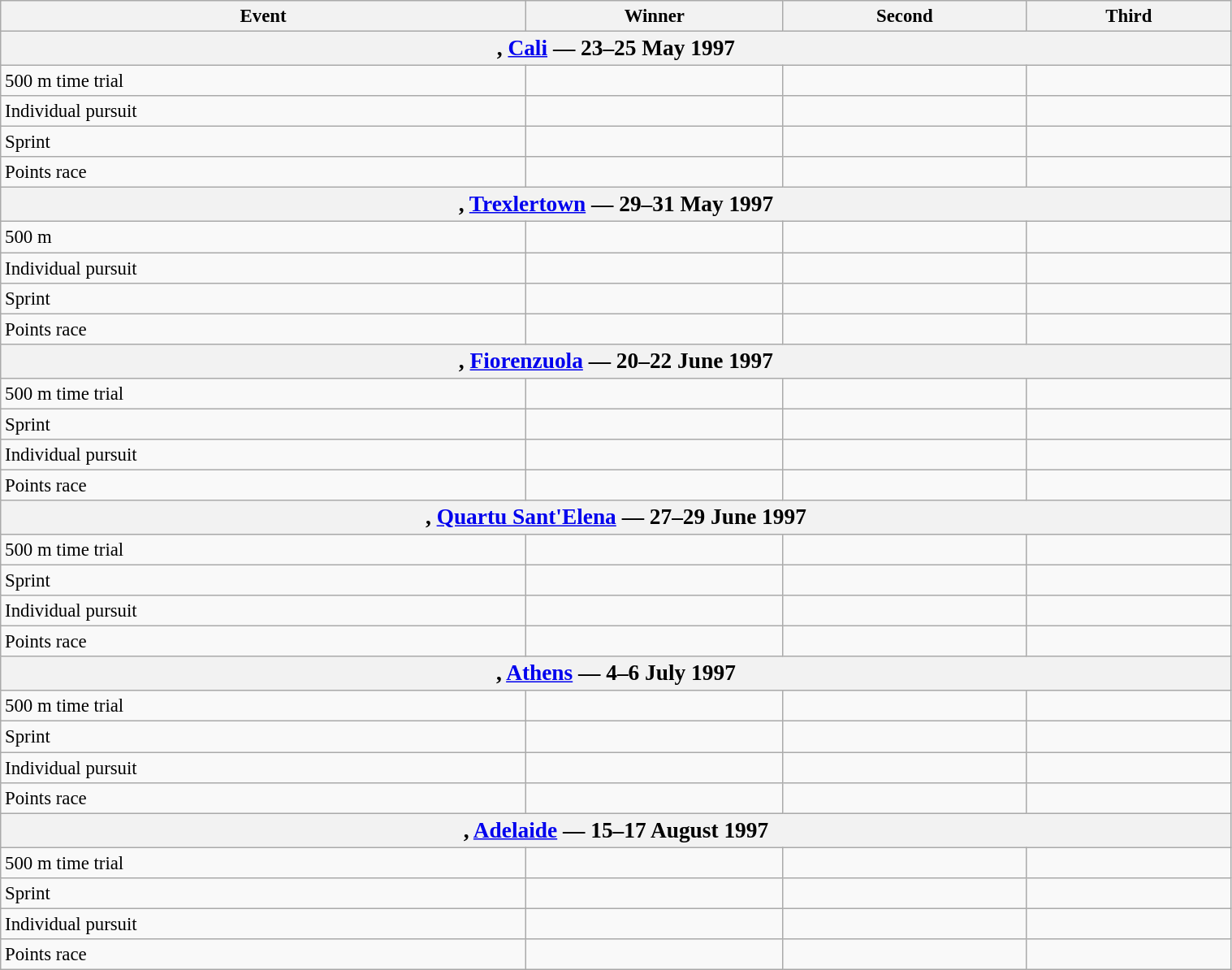<table class=wikitable style="font-size:95%" width="80%">
<tr>
<th>Event</th>
<th>Winner</th>
<th>Second</th>
<th>Third</th>
</tr>
<tr>
<th colspan=4><big>, <a href='#'>Cali</a> — 23–25 May 1997</big></th>
</tr>
<tr>
<td>500 m time trial</td>
<td></td>
<td></td>
<td></td>
</tr>
<tr>
<td>Individual pursuit</td>
<td></td>
<td></td>
<td></td>
</tr>
<tr>
<td>Sprint</td>
<td></td>
<td></td>
<td></td>
</tr>
<tr>
<td>Points race</td>
<td></td>
<td></td>
<td></td>
</tr>
<tr>
<th colspan=4><big>, <a href='#'>Trexlertown</a> — 29–31 May 1997</big></th>
</tr>
<tr>
<td>500 m</td>
<td></td>
<td></td>
<td></td>
</tr>
<tr>
<td>Individual pursuit</td>
<td></td>
<td></td>
<td></td>
</tr>
<tr>
<td>Sprint</td>
<td></td>
<td></td>
<td></td>
</tr>
<tr>
<td>Points race</td>
<td></td>
<td></td>
<td></td>
</tr>
<tr>
<th colspan=4><big>, <a href='#'>Fiorenzuola</a> — 20–22 June 1997</big></th>
</tr>
<tr>
<td>500 m time trial</td>
<td></td>
<td></td>
<td></td>
</tr>
<tr>
<td>Sprint</td>
<td></td>
<td></td>
<td></td>
</tr>
<tr>
<td>Individual pursuit</td>
<td></td>
<td></td>
<td></td>
</tr>
<tr>
<td>Points race</td>
<td></td>
<td></td>
<td></td>
</tr>
<tr>
<th colspan=4><big>, <a href='#'>Quartu Sant'Elena</a> — 27–29 June 1997</big></th>
</tr>
<tr>
<td>500 m time trial</td>
<td></td>
<td></td>
<td></td>
</tr>
<tr>
<td>Sprint</td>
<td></td>
<td></td>
<td></td>
</tr>
<tr>
<td>Individual pursuit</td>
<td></td>
<td></td>
<td></td>
</tr>
<tr>
<td>Points race</td>
<td></td>
<td></td>
<td></td>
</tr>
<tr>
<th colspan=4><big>, <a href='#'>Athens</a> — 4–6 July 1997</big></th>
</tr>
<tr>
<td>500 m time trial</td>
<td></td>
<td></td>
<td></td>
</tr>
<tr>
<td>Sprint</td>
<td></td>
<td></td>
<td></td>
</tr>
<tr>
<td>Individual pursuit</td>
<td></td>
<td></td>
<td></td>
</tr>
<tr>
<td>Points race</td>
<td></td>
<td></td>
<td></td>
</tr>
<tr>
<th colspan=4><big>, <a href='#'>Adelaide</a> — 15–17 August 1997</big></th>
</tr>
<tr>
<td>500 m time trial</td>
<td></td>
<td></td>
<td></td>
</tr>
<tr>
<td>Sprint</td>
<td></td>
<td></td>
<td></td>
</tr>
<tr>
<td>Individual pursuit</td>
<td></td>
<td></td>
<td></td>
</tr>
<tr>
<td>Points race</td>
<td></td>
<td></td>
<td></td>
</tr>
</table>
